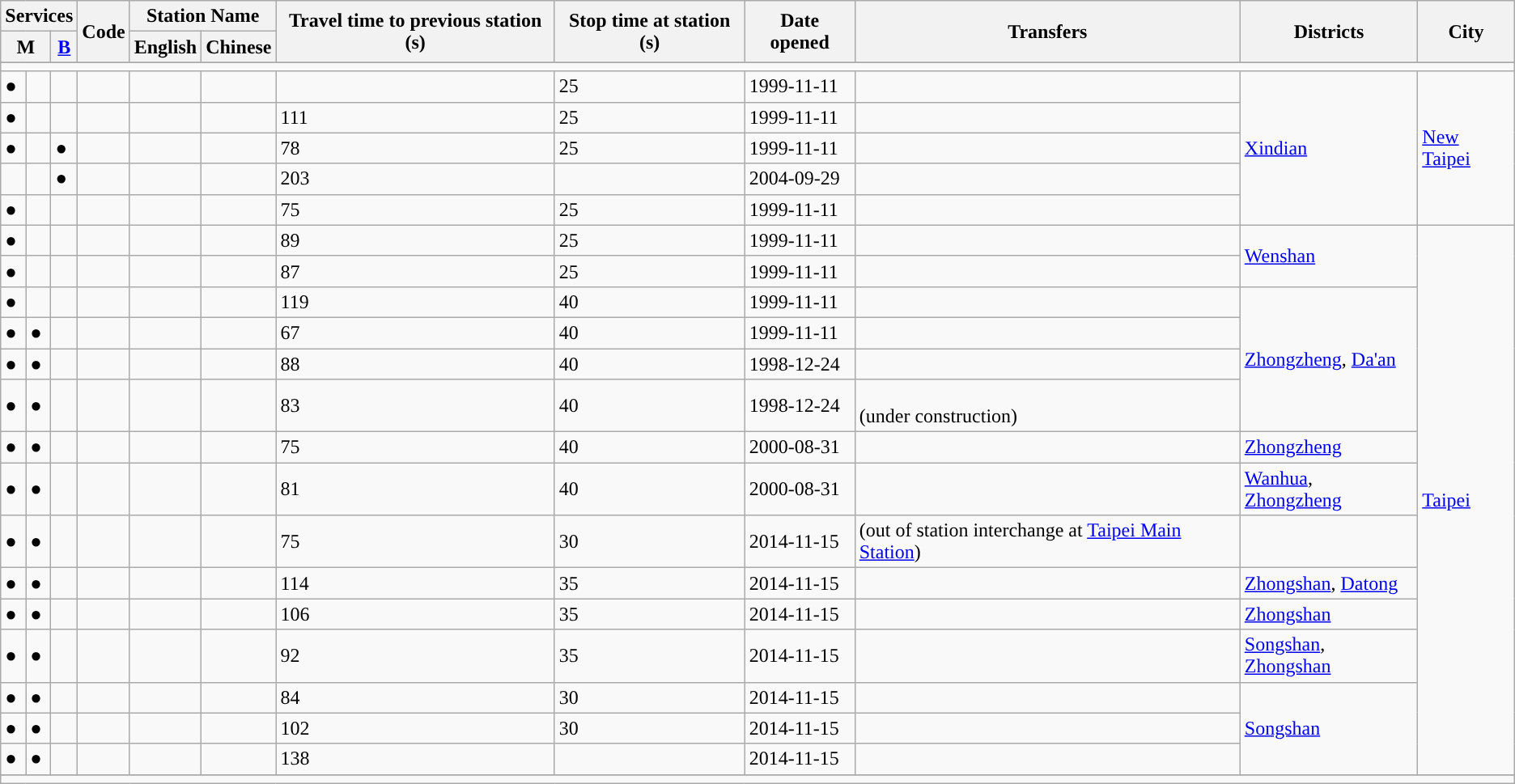<table class="wikitable sortable">
<tr>
<th colspan="3">Services</th>
<th rowspan="2">Code</th>
<th colspan="2">Station Name</th>
<th rowspan="2">Travel time to previous station (s)</th>
<th rowspan="2">Stop time at station (s)</th>
<th rowspan="2">Date opened</th>
<th rowspan="2">Transfers</th>
<th rowspan="2">Districts</th>
<th rowspan="2">City</th>
</tr>
<tr>
<th colspan="2">M</th>
<th><a href='#'>B</a></th>
<th>English</th>
<th>Chinese</th>
</tr>
<tr>
</tr>
<tr>
<td colspan="12"></td>
</tr>
<tr>
<td>●</td>
<td></td>
<td></td>
<td></td>
<td></td>
<td></td>
<td></td>
<td>25</td>
<td>1999-11-11</td>
<td></td>
<td rowspan="5"><a href='#'>Xindian</a></td>
<td rowspan="5"><a href='#'>New Taipei</a></td>
</tr>
<tr>
<td>●</td>
<td></td>
<td></td>
<td></td>
<td></td>
<td></td>
<td>111</td>
<td>25</td>
<td>1999-11-11</td>
<td></td>
</tr>
<tr>
<td>●</td>
<td></td>
<td>●</td>
<td></td>
<td></td>
<td></td>
<td>78</td>
<td>25</td>
<td>1999-11-11</td>
<td></td>
</tr>
<tr>
<td></td>
<td></td>
<td>●</td>
<td></td>
<td></td>
<td></td>
<td>203</td>
<td></td>
<td>2004-09-29</td>
<td></td>
</tr>
<tr>
<td>●</td>
<td></td>
<td></td>
<td></td>
<td></td>
<td></td>
<td>75</td>
<td>25</td>
<td>1999-11-11</td>
<td></td>
</tr>
<tr>
<td>●</td>
<td></td>
<td></td>
<td></td>
<td></td>
<td></td>
<td>89</td>
<td>25</td>
<td>1999-11-11</td>
<td></td>
<td rowspan="2"><a href='#'>Wenshan</a></td>
<td rowspan="15"><a href='#'>Taipei</a></td>
</tr>
<tr>
<td>●</td>
<td></td>
<td></td>
<td></td>
<td></td>
<td></td>
<td>87</td>
<td>25</td>
<td>1999-11-11</td>
<td></td>
</tr>
<tr>
<td>●</td>
<td></td>
<td></td>
<td></td>
<td></td>
<td></td>
<td>119</td>
<td>40</td>
<td>1999-11-11</td>
<td></td>
<td rowspan="4"><a href='#'>Zhongzheng</a>, <a href='#'>Da'an</a></td>
</tr>
<tr>
<td>●</td>
<td>●</td>
<td></td>
<td></td>
<td></td>
<td></td>
<td>67</td>
<td>40</td>
<td>1999-11-11</td>
<td></td>
</tr>
<tr>
<td>●</td>
<td>●</td>
<td></td>
<td></td>
<td></td>
<td></td>
<td>88</td>
<td>40</td>
<td>1998-12-24</td>
<td></td>
</tr>
<tr>
<td>●</td>
<td>●</td>
<td></td>
<td></td>
<td></td>
<td></td>
<td>83</td>
<td>40</td>
<td>1998-12-24</td>
<td><br> (under construction)</td>
</tr>
<tr>
<td>●</td>
<td>●</td>
<td></td>
<td></td>
<td></td>
<td></td>
<td>75</td>
<td>40</td>
<td>2000-08-31</td>
<td></td>
<td><a href='#'>Zhongzheng</a></td>
</tr>
<tr>
<td>●</td>
<td>●</td>
<td></td>
<td></td>
<td></td>
<td></td>
<td>81</td>
<td>40</td>
<td>2000-08-31</td>
<td></td>
<td><a href='#'>Wanhua</a>, <a href='#'>Zhongzheng</a></td>
</tr>
<tr>
<td>●</td>
<td>●</td>
<td></td>
<td></td>
<td></td>
<td></td>
<td>75</td>
<td>30</td>
<td>2014-11-15</td>
<td> (out of station interchange at <a href='#'>Taipei Main Station</a>)</td>
<td></td>
</tr>
<tr>
<td>●</td>
<td>●</td>
<td></td>
<td></td>
<td></td>
<td></td>
<td>114</td>
<td>35</td>
<td>2014-11-15</td>
<td></td>
<td><a href='#'>Zhongshan</a>, <a href='#'>Datong</a></td>
</tr>
<tr>
<td>●</td>
<td>●</td>
<td></td>
<td></td>
<td></td>
<td></td>
<td>106</td>
<td>35</td>
<td>2014-11-15</td>
<td></td>
<td><a href='#'>Zhongshan</a></td>
</tr>
<tr>
<td>●</td>
<td>●</td>
<td></td>
<td></td>
<td></td>
<td></td>
<td>92</td>
<td>35</td>
<td>2014-11-15</td>
<td></td>
<td><a href='#'>Songshan</a>, <a href='#'>Zhongshan</a></td>
</tr>
<tr>
<td>●</td>
<td>●</td>
<td></td>
<td></td>
<td></td>
<td></td>
<td>84</td>
<td>30</td>
<td>2014-11-15</td>
<td></td>
<td rowspan="3"><a href='#'>Songshan</a></td>
</tr>
<tr>
<td>●</td>
<td>●</td>
<td></td>
<td></td>
<td></td>
<td></td>
<td>102</td>
<td>30</td>
<td>2014-11-15</td>
<td></td>
</tr>
<tr>
<td>●</td>
<td>●</td>
<td></td>
<td></td>
<td></td>
<td></td>
<td>138</td>
<td></td>
<td>2014-11-15</td>
<td></td>
</tr>
<tr>
</tr>
<tr>
<td colspan="12"></td>
</tr>
</table>
